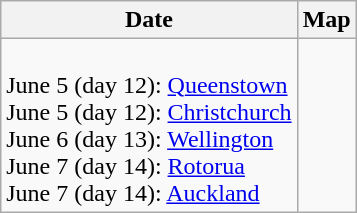<table class=wikitable>
<tr>
<th>Date</th>
<th>Map</th>
</tr>
<tr>
<td><br>June 5 (day 12): <a href='#'>Queenstown</a><br>
June 5 (day 12): <a href='#'>Christchurch</a><br>
June 6 (day 13): <a href='#'>Wellington</a><br>
June 7 (day 14): <a href='#'>Rotorua</a><br>
June 7 (day 14): <a href='#'>Auckland</a></td>
<td></td>
</tr>
</table>
